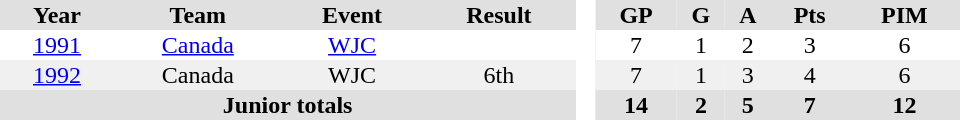<table border="0" cellpadding="1" cellspacing="0" style="text-align:center; width:40em">
<tr ALIGN="center" bgcolor="#e0e0e0">
<th>Year</th>
<th>Team</th>
<th>Event</th>
<th>Result</th>
<th ALIGN="center" rowspan="99" bgcolor="#ffffff"> </th>
<th>GP</th>
<th>G</th>
<th>A</th>
<th>Pts</th>
<th>PIM</th>
</tr>
<tr>
</tr>
<tr>
<td><a href='#'>1991</a></td>
<td><a href='#'>Canada</a></td>
<td><a href='#'>WJC</a></td>
<td></td>
<td>7</td>
<td>1</td>
<td>2</td>
<td>3</td>
<td>6</td>
</tr>
<tr bgcolor="#f0f0f0">
<td><a href='#'>1992</a></td>
<td>Canada</td>
<td>WJC</td>
<td>6th</td>
<td>7</td>
<td>1</td>
<td>3</td>
<td>4</td>
<td>6</td>
</tr>
<tr bgcolor="#e0e0e0">
<th colspan="4">Junior totals</th>
<th>14</th>
<th>2</th>
<th>5</th>
<th>7</th>
<th>12</th>
</tr>
</table>
